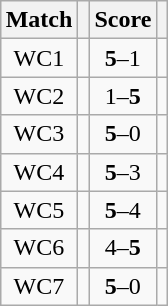<table class="wikitable" style="font-size: 100%; margin: 1em auto 1em auto;">
<tr>
<th>Match</th>
<th></th>
<th>Score</th>
<th></th>
</tr>
<tr>
<td align="center">WC1</td>
<td><strong></strong></td>
<td align="center"><strong>5</strong>–1</td>
<td></td>
</tr>
<tr>
<td align="center">WC2</td>
<td></td>
<td align="center">1–<strong>5</strong></td>
<td><strong></strong></td>
</tr>
<tr>
<td align="center">WC3</td>
<td><strong></strong></td>
<td align="center"><strong>5</strong>–0</td>
<td></td>
</tr>
<tr>
<td align="center">WC4</td>
<td><strong></strong></td>
<td align="center"><strong>5</strong>–3</td>
<td></td>
</tr>
<tr>
<td align="center">WC5</td>
<td><strong></strong></td>
<td align="center"><strong>5</strong>–4</td>
<td></td>
</tr>
<tr>
<td align="center">WC6</td>
<td></td>
<td align="center">4–<strong>5</strong></td>
<td><strong></strong></td>
</tr>
<tr>
<td align="center">WC7</td>
<td><strong></strong></td>
<td align="center"><strong>5</strong>–0</td>
<td></td>
</tr>
</table>
